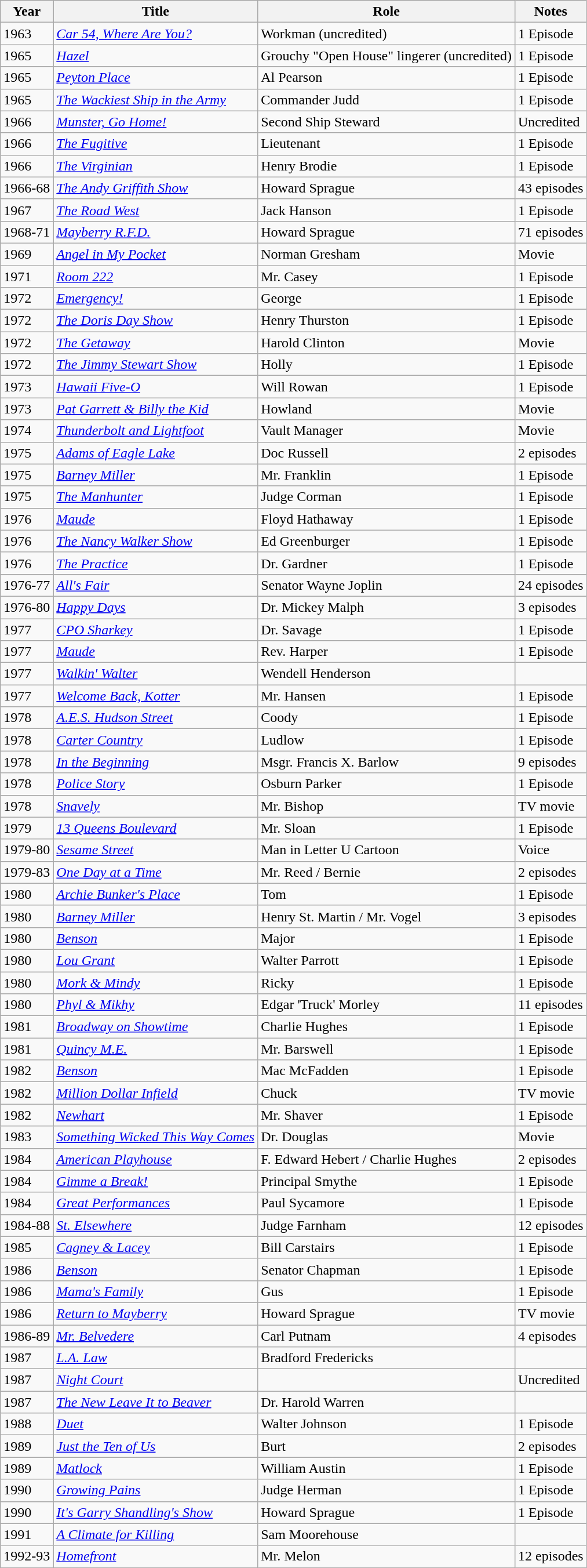<table class="wikitable sortable">
<tr>
<th>Year</th>
<th>Title</th>
<th>Role</th>
<th>Notes</th>
</tr>
<tr>
<td>1963</td>
<td><em><a href='#'>Car 54, Where Are You?</a></em></td>
<td>Workman (uncredited)</td>
<td>1 Episode</td>
</tr>
<tr>
<td>1965</td>
<td><a href='#'><em>Hazel</em></a></td>
<td>Grouchy "Open House" lingerer (uncredited)</td>
<td>1 Episode</td>
</tr>
<tr>
<td>1965</td>
<td><a href='#'><em>Peyton Place</em></a></td>
<td>Al Pearson</td>
<td>1 Episode</td>
</tr>
<tr>
<td>1965</td>
<td><a href='#'><em>The Wackiest Ship in the Army</em></a></td>
<td>Commander Judd</td>
<td>1 Episode</td>
</tr>
<tr>
<td>1966</td>
<td><em><a href='#'>Munster, Go Home!</a></em></td>
<td>Second Ship Steward</td>
<td>Uncredited</td>
</tr>
<tr>
<td>1966</td>
<td><a href='#'><em>The Fugitive</em></a></td>
<td>Lieutenant</td>
<td>1 Episode</td>
</tr>
<tr>
<td>1966</td>
<td><a href='#'><em>The Virginian</em></a></td>
<td>Henry Brodie</td>
<td>1 Episode</td>
</tr>
<tr>
<td>1966-68</td>
<td><em><a href='#'>The Andy Griffith Show</a></em></td>
<td>Howard Sprague</td>
<td>43 episodes</td>
</tr>
<tr>
<td>1967</td>
<td><em><a href='#'>The Road West</a></em></td>
<td>Jack Hanson</td>
<td>1 Episode</td>
</tr>
<tr>
<td>1968-71</td>
<td><em><a href='#'>Mayberry R.F.D.</a></em></td>
<td>Howard Sprague</td>
<td>71 episodes</td>
</tr>
<tr>
<td>1969</td>
<td><em><a href='#'>Angel in My Pocket</a></em></td>
<td>Norman Gresham</td>
<td>Movie</td>
</tr>
<tr>
<td>1971</td>
<td><em><a href='#'>Room 222</a></em></td>
<td>Mr. Casey</td>
<td>1 Episode</td>
</tr>
<tr>
<td>1972</td>
<td><em><a href='#'>Emergency!</a></em></td>
<td>George</td>
<td>1 Episode</td>
</tr>
<tr>
<td>1972</td>
<td><em><a href='#'>The Doris Day Show</a></em></td>
<td>Henry Thurston</td>
<td>1 Episode</td>
</tr>
<tr>
<td>1972</td>
<td><a href='#'><em>The Getaway</em></a></td>
<td>Harold Clinton</td>
<td>Movie</td>
</tr>
<tr>
<td>1972</td>
<td><em><a href='#'>The Jimmy Stewart Show</a></em></td>
<td>Holly</td>
<td>1 Episode</td>
</tr>
<tr>
<td>1973</td>
<td><a href='#'><em>Hawaii Five-O</em></a></td>
<td>Will Rowan</td>
<td>1 Episode</td>
</tr>
<tr>
<td>1973</td>
<td><em><a href='#'>Pat Garrett & Billy the Kid</a></em></td>
<td>Howland</td>
<td>Movie</td>
</tr>
<tr>
<td>1974</td>
<td><em><a href='#'>Thunderbolt and Lightfoot</a></em></td>
<td>Vault Manager</td>
<td>Movie</td>
</tr>
<tr>
<td>1975</td>
<td><em><a href='#'>Adams of Eagle Lake</a></em></td>
<td>Doc Russell</td>
<td>2 episodes</td>
</tr>
<tr>
<td>1975</td>
<td><em><a href='#'>Barney Miller</a></em></td>
<td>Mr. Franklin</td>
<td>1 Episode</td>
</tr>
<tr>
<td>1975</td>
<td><em><a href='#'>The Manhunter</a></em></td>
<td>Judge Corman</td>
<td>1 Episode</td>
</tr>
<tr>
<td>1976</td>
<td><a href='#'><em>Maude</em></a></td>
<td>Floyd Hathaway</td>
<td>1 Episode</td>
</tr>
<tr>
<td>1976</td>
<td><em><a href='#'>The Nancy Walker Show</a></em></td>
<td>Ed Greenburger</td>
<td>1 Episode</td>
</tr>
<tr>
<td>1976</td>
<td><em><a href='#'>The Practice</a></em></td>
<td>Dr. Gardner</td>
<td>1 Episode</td>
</tr>
<tr>
<td>1976-77</td>
<td><em><a href='#'>All's Fair</a></em></td>
<td>Senator Wayne Joplin</td>
<td>24 episodes</td>
</tr>
<tr>
<td>1976-80</td>
<td><em><a href='#'>Happy Days</a></em></td>
<td>Dr. Mickey Malph</td>
<td>3 episodes</td>
</tr>
<tr>
<td>1977</td>
<td><em><a href='#'>CPO Sharkey</a></em></td>
<td>Dr. Savage</td>
<td>1 Episode</td>
</tr>
<tr>
<td>1977</td>
<td><a href='#'><em>Maude</em></a></td>
<td>Rev. Harper</td>
<td>1 Episode</td>
</tr>
<tr>
<td>1977</td>
<td><em><a href='#'>Walkin' Walter</a></em></td>
<td>Wendell Henderson</td>
<td></td>
</tr>
<tr>
<td>1977</td>
<td><em><a href='#'>Welcome Back, Kotter</a></em></td>
<td>Mr. Hansen</td>
<td>1 Episode</td>
</tr>
<tr>
<td>1978</td>
<td><em><a href='#'>A.E.S. Hudson Street</a></em></td>
<td>Coody</td>
<td>1 Episode</td>
</tr>
<tr>
<td>1978</td>
<td><em><a href='#'>Carter Country</a></em></td>
<td>Ludlow</td>
<td>1 Episode</td>
</tr>
<tr>
<td>1978</td>
<td><a href='#'><em>In the Beginning</em></a></td>
<td>Msgr. Francis X. Barlow</td>
<td>9 episodes</td>
</tr>
<tr>
<td>1978</td>
<td><a href='#'><em>Police Story</em></a></td>
<td>Osburn Parker</td>
<td>1 Episode</td>
</tr>
<tr>
<td>1978</td>
<td><em><a href='#'>Snavely</a></em></td>
<td>Mr. Bishop</td>
<td>TV movie</td>
</tr>
<tr>
<td>1979</td>
<td><em><a href='#'>13 Queens Boulevard</a></em></td>
<td>Mr. Sloan</td>
<td>1 Episode</td>
</tr>
<tr>
<td>1979-80</td>
<td><em><a href='#'>Sesame Street</a></em></td>
<td>Man in Letter U Cartoon</td>
<td>Voice</td>
</tr>
<tr>
<td>1979-83</td>
<td><a href='#'><em>One Day at a Time</em></a></td>
<td>Mr. Reed / Bernie</td>
<td>2 episodes</td>
</tr>
<tr>
<td>1980</td>
<td><em><a href='#'>Archie Bunker's Place</a></em></td>
<td>Tom</td>
<td>1 Episode</td>
</tr>
<tr>
<td>1980</td>
<td><em><a href='#'>Barney Miller</a></em></td>
<td>Henry St. Martin / Mr. Vogel</td>
<td>3 episodes</td>
</tr>
<tr>
<td>1980</td>
<td><a href='#'><em>Benson</em></a></td>
<td>Major</td>
<td>1 Episode</td>
</tr>
<tr>
<td>1980</td>
<td><a href='#'><em>Lou Grant</em></a></td>
<td>Walter Parrott</td>
<td>1 Episode</td>
</tr>
<tr>
<td>1980</td>
<td><em><a href='#'>Mork & Mindy</a></em></td>
<td>Ricky</td>
<td>1 Episode</td>
</tr>
<tr>
<td>1980</td>
<td><em><a href='#'>Phyl & Mikhy</a></em></td>
<td>Edgar 'Truck' Morley</td>
<td>11 episodes</td>
</tr>
<tr>
<td>1981</td>
<td><em><a href='#'>Broadway on Showtime</a></em></td>
<td>Charlie Hughes</td>
<td>1 Episode</td>
</tr>
<tr>
<td>1981</td>
<td><em><a href='#'>Quincy M.E.</a></em></td>
<td>Mr. Barswell</td>
<td>1 Episode</td>
</tr>
<tr>
<td>1982</td>
<td><a href='#'><em>Benson</em></a></td>
<td>Mac McFadden</td>
<td>1 Episode</td>
</tr>
<tr>
<td>1982</td>
<td><em><a href='#'>Million Dollar Infield</a></em></td>
<td>Chuck</td>
<td>TV movie</td>
</tr>
<tr>
<td>1982</td>
<td><em><a href='#'>Newhart</a></em></td>
<td>Mr. Shaver</td>
<td>1 Episode</td>
</tr>
<tr>
<td>1983</td>
<td><a href='#'><em>Something Wicked This Way Comes</em></a></td>
<td>Dr. Douglas</td>
<td>Movie</td>
</tr>
<tr>
<td>1984</td>
<td><em><a href='#'>American Playhouse</a></em></td>
<td>F. Edward Hebert / Charlie Hughes</td>
<td>2 episodes</td>
</tr>
<tr>
<td>1984</td>
<td><em><a href='#'>Gimme a Break!</a></em></td>
<td>Principal Smythe</td>
<td>1 Episode</td>
</tr>
<tr>
<td>1984</td>
<td><em><a href='#'>Great Performances</a></em></td>
<td>Paul Sycamore</td>
<td>1 Episode</td>
</tr>
<tr>
<td>1984-88</td>
<td><em><a href='#'>St. Elsewhere</a></em></td>
<td>Judge Farnham</td>
<td>12 episodes</td>
</tr>
<tr>
<td>1985</td>
<td><em><a href='#'>Cagney & Lacey</a></em></td>
<td>Bill Carstairs</td>
<td>1 Episode</td>
</tr>
<tr>
<td>1986</td>
<td><a href='#'><em>Benson</em></a></td>
<td>Senator Chapman</td>
<td>1 Episode</td>
</tr>
<tr>
<td>1986</td>
<td><em><a href='#'>Mama's Family</a></em></td>
<td>Gus</td>
<td>1 Episode</td>
</tr>
<tr>
<td>1986</td>
<td><em><a href='#'>Return to Mayberry</a></em></td>
<td>Howard Sprague</td>
<td>TV movie</td>
</tr>
<tr>
<td>1986-89</td>
<td><em><a href='#'>Mr. Belvedere</a></em></td>
<td>Carl Putnam</td>
<td>4 episodes</td>
</tr>
<tr>
<td>1987</td>
<td><em><a href='#'>L.A. Law</a></em></td>
<td>Bradford Fredericks</td>
<td></td>
</tr>
<tr>
<td>1987</td>
<td><em><a href='#'>Night Court</a></em></td>
<td></td>
<td>Uncredited</td>
</tr>
<tr>
<td>1987</td>
<td><em><a href='#'>The New Leave It to Beaver</a></em></td>
<td>Dr. Harold Warren</td>
<td></td>
</tr>
<tr>
<td>1988</td>
<td><a href='#'><em>Duet</em></a></td>
<td>Walter Johnson</td>
<td>1 Episode</td>
</tr>
<tr>
<td>1989</td>
<td><em><a href='#'>Just the Ten of Us</a></em></td>
<td>Burt</td>
<td>2 episodes</td>
</tr>
<tr>
<td>1989</td>
<td><a href='#'><em>Matlock</em></a></td>
<td>William Austin</td>
<td>1 Episode</td>
</tr>
<tr>
<td>1990</td>
<td><em><a href='#'>Growing Pains</a></em></td>
<td>Judge Herman</td>
<td>1 Episode</td>
</tr>
<tr>
<td>1990</td>
<td><em><a href='#'>It's Garry Shandling's Show</a></em></td>
<td>Howard Sprague</td>
<td>1 Episode</td>
</tr>
<tr>
<td>1991</td>
<td><em><a href='#'>A Climate for Killing</a></em></td>
<td>Sam Moorehouse</td>
<td></td>
</tr>
<tr>
<td>1992-93</td>
<td><em><a href='#'>Homefront</a></em></td>
<td>Mr. Melon</td>
<td>12 episodes</td>
</tr>
</table>
